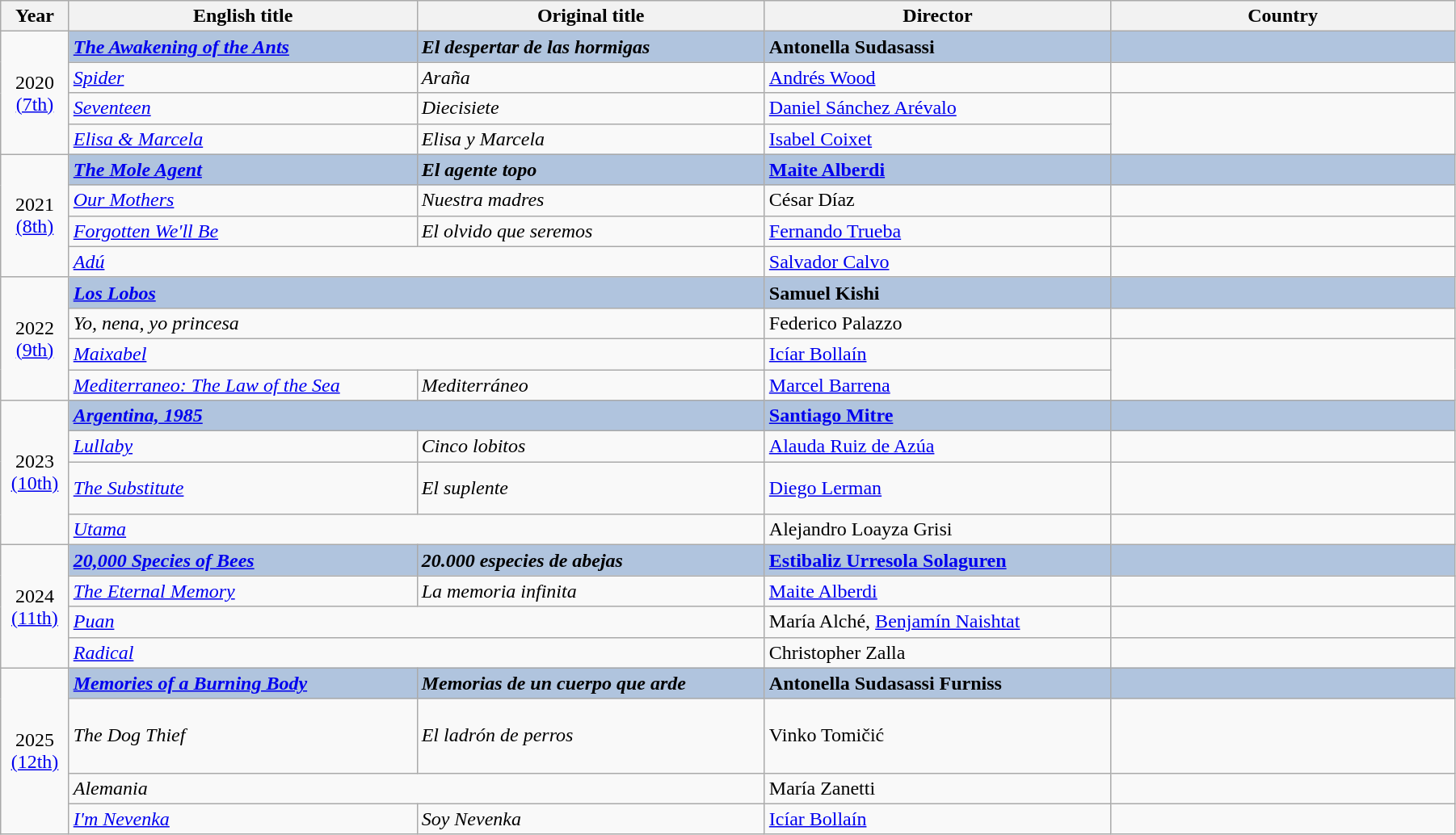<table class="wikitable" width="95%" cellpadding="6">
<tr>
<th width="50"><strong>Year</strong></th>
<th width="300"><strong>English title</strong></th>
<th width="300"><strong>Original title</strong></th>
<th width="300"><strong>Director</strong></th>
<th width="300"><strong>Country</strong></th>
</tr>
<tr>
<td rowspan="4" style="text-align:center;">2020<br><a href='#'>(7th)</a><br></td>
<td style="background:#B0C4DE;"><strong><em><a href='#'>The Awakening of the Ants</a></em></strong></td>
<td style="background:#B0C4DE;"><strong><em>El despertar de las hormigas</em></strong></td>
<td style="background:#B0C4DE;"><strong>Antonella Sudasassi</strong></td>
<td style="background:#B0C4DE;"><strong></strong></td>
</tr>
<tr>
<td><em><a href='#'>Spider</a></em></td>
<td><em>Araña</em></td>
<td><a href='#'>Andrés Wood</a></td>
<td></td>
</tr>
<tr>
<td><em><a href='#'>Seventeen</a></em></td>
<td><em>Diecisiete</em></td>
<td><a href='#'>Daniel Sánchez Arévalo</a></td>
<td rowspan="2"></td>
</tr>
<tr>
<td><em><a href='#'>Elisa & Marcela</a></em></td>
<td><em>Elisa y Marcela</em></td>
<td><a href='#'>Isabel Coixet</a></td>
</tr>
<tr>
<td rowspan="4" style="text-align:center;">2021<br><a href='#'>(8th)</a><br></td>
<td style="background:#B0C4DE;"><strong><em><a href='#'>The Mole Agent</a></em></strong></td>
<td style="background:#B0C4DE;"><strong><em>El agente topo</em></strong></td>
<td style="background:#B0C4DE;"><strong><a href='#'>Maite Alberdi</a></strong></td>
<td style="background:#B0C4DE;"><strong><br> </strong></td>
</tr>
<tr>
<td><em><a href='#'>Our Mothers</a></em></td>
<td><em>Nuestra madres</em></td>
<td>César Díaz</td>
<td></td>
</tr>
<tr>
<td><em><a href='#'>Forgotten We'll Be</a></em></td>
<td><em>El olvido que seremos</em></td>
<td><a href='#'>Fernando Trueba</a></td>
<td></td>
</tr>
<tr>
<td colspan="2"><em><a href='#'>Adú</a></em></td>
<td><a href='#'>Salvador Calvo</a></td>
<td></td>
</tr>
<tr>
<td rowspan="4" style="text-align:center;">2022<br><a href='#'>(9th)</a><br></td>
<td style="background:#B0C4DE;" colspan="2"><strong><em><a href='#'>Los Lobos</a></em></strong></td>
<td style="background:#B0C4DE;"><strong>Samuel Kishi</strong></td>
<td style="background:#B0C4DE;"><strong></strong></td>
</tr>
<tr>
<td colspan="2"><em>Yo, nena, yo princesa</em></td>
<td>Federico Palazzo</td>
<td></td>
</tr>
<tr>
<td colspan="2"><em><a href='#'>Maixabel</a></em></td>
<td><a href='#'>Icíar Bollaín</a></td>
<td rowspan="2"></td>
</tr>
<tr>
<td><em><a href='#'>Mediterraneo: The Law of the Sea</a></em></td>
<td><em>Mediterráneo</em></td>
<td><a href='#'>Marcel Barrena</a></td>
</tr>
<tr>
<td rowspan="4" style="text-align:center;">2023<br><a href='#'>(10th)</a><br></td>
<td style="background:#B0C4DE;" colspan="2"><strong><em><a href='#'>Argentina, 1985</a></em></strong></td>
<td style="background:#B0C4DE;"><strong><a href='#'>Santiago Mitre</a></strong></td>
<td style="background:#B0C4DE;"><strong></strong></td>
</tr>
<tr>
<td><em><a href='#'>Lullaby</a></em></td>
<td><em>Cinco lobitos</em></td>
<td><a href='#'>Alauda Ruiz de Azúa</a></td>
<td></td>
</tr>
<tr>
<td><em><a href='#'>The Substitute</a></em></td>
<td><em>El suplente</em></td>
<td><a href='#'>Diego Lerman</a></td>
<td><br><br></td>
</tr>
<tr>
<td colspan="2"><em><a href='#'>Utama</a></em></td>
<td>Alejandro Loayza Grisi</td>
<td><br></td>
</tr>
<tr>
<td rowspan="4" style="text-align:center;">2024<br><a href='#'>(11th)</a><br></td>
<td style="background:#B0C4DE;"><strong><em><a href='#'>20,000 Species of Bees</a></em></strong></td>
<td style="background:#B0C4DE;"><strong><em>20.000 especies de abejas</em></strong></td>
<td style="background:#B0C4DE;"><strong><a href='#'>Estibaliz Urresola Solaguren</a></strong></td>
<td style="background:#B0C4DE;"><strong></strong></td>
</tr>
<tr>
<td><em><a href='#'>The Eternal Memory</a></em></td>
<td><em>La memoria infinita</em></td>
<td><a href='#'>Maite Alberdi</a></td>
<td></td>
</tr>
<tr>
<td colspan="2"><em><a href='#'>Puan</a></em></td>
<td>María Alché, <a href='#'>Benjamín Naishtat</a></td>
<td><br></td>
</tr>
<tr>
<td colspan="2"><em><a href='#'>Radical</a></em></td>
<td>Christopher Zalla</td>
<td></td>
</tr>
<tr>
<td rowspan="4" style="text-align:center;">2025<br><a href='#'>(12th)</a><br></td>
<td style="background:#B0C4DE;"><strong><em><a href='#'>Memories of a Burning Body</a></em></strong></td>
<td style="background:#B0C4DE;"><strong><em>Memorias de un cuerpo que arde</em></strong></td>
<td style="background:#B0C4DE;"><strong>Antonella Sudasassi Furniss</strong></td>
<td style="background:#B0C4DE;"><strong><br></strong></td>
</tr>
<tr>
<td><em>The Dog Thief</em></td>
<td><em>El ladrón de perros</em></td>
<td>Vinko Tomičić</td>
<td><br><br><br></td>
</tr>
<tr>
<td colspan="2"><em>Alemania</em></td>
<td>María Zanetti</td>
<td><br></td>
</tr>
<tr>
<td><em><a href='#'>I'm Nevenka</a></em></td>
<td><em>Soy Nevenka</em></td>
<td><a href='#'>Icíar Bollaín</a></td>
<td></td>
</tr>
</table>
